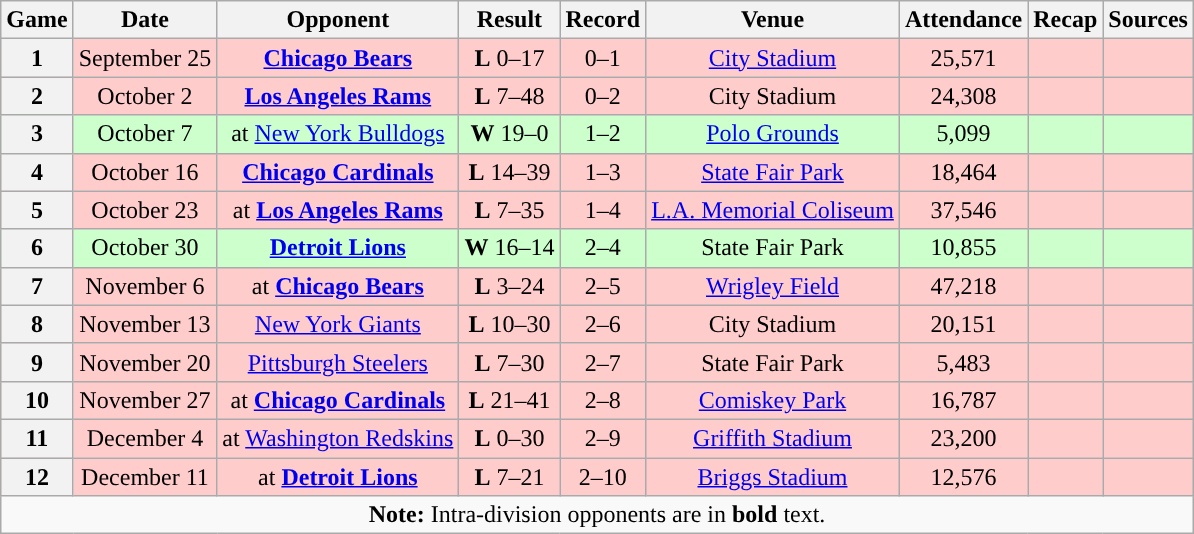<table class="wikitable" style="text-align:center">
<tr>
<th>Game</th>
<th>Date</th>
<th>Opponent</th>
<th>Result</th>
<th>Record</th>
<th>Venue</th>
<th>Attendance</th>
<th>Recap</th>
<th>Sources</th>
</tr>
<tr style="background:#fcc">
<th>1</th>
<td>September 25</td>
<td><strong><a href='#'>Chicago Bears</a></strong></td>
<td><strong>L</strong> 0–17</td>
<td>0–1</td>
<td><a href='#'>City Stadium</a></td>
<td>25,571</td>
<td></td>
<td></td>
</tr>
<tr style="background:#fcc">
<th>2</th>
<td>October 2</td>
<td><strong><a href='#'>Los Angeles Rams</a></strong></td>
<td><strong>L</strong> 7–48</td>
<td>0–2</td>
<td>City Stadium</td>
<td>24,308</td>
<td></td>
<td></td>
</tr>
<tr style="background:#cfc">
<th>3</th>
<td>October 7</td>
<td>at <a href='#'>New York Bulldogs</a></td>
<td><strong>W</strong> 19–0</td>
<td>1–2</td>
<td><a href='#'>Polo Grounds</a></td>
<td>5,099</td>
<td></td>
<td></td>
</tr>
<tr style="background:#fcc">
<th>4</th>
<td>October 16</td>
<td><strong><a href='#'>Chicago Cardinals</a></strong></td>
<td><strong>L</strong> 14–39</td>
<td>1–3</td>
<td><a href='#'>State Fair Park</a></td>
<td>18,464</td>
<td></td>
<td></td>
</tr>
<tr style="background:#fcc">
<th>5</th>
<td>October 23</td>
<td>at <strong><a href='#'>Los Angeles Rams</a></strong></td>
<td><strong>L</strong> 7–35</td>
<td>1–4</td>
<td><a href='#'>L.A. Memorial Coliseum</a></td>
<td>37,546</td>
<td></td>
<td></td>
</tr>
<tr style="background:#cfc">
<th>6</th>
<td>October 30</td>
<td><strong><a href='#'>Detroit Lions</a></strong></td>
<td><strong>W</strong> 16–14</td>
<td>2–4</td>
<td>State Fair Park</td>
<td>10,855</td>
<td></td>
<td></td>
</tr>
<tr style="background:#fcc">
<th>7</th>
<td>November 6</td>
<td>at <strong><a href='#'>Chicago Bears</a></strong></td>
<td><strong>L</strong> 3–24</td>
<td>2–5</td>
<td><a href='#'>Wrigley Field</a></td>
<td>47,218</td>
<td></td>
<td></td>
</tr>
<tr style="background:#fcc">
<th>8</th>
<td>November 13</td>
<td><a href='#'>New York Giants</a></td>
<td><strong>L</strong> 10–30</td>
<td>2–6</td>
<td>City Stadium</td>
<td>20,151</td>
<td></td>
<td></td>
</tr>
<tr style="background:#fcc">
<th>9</th>
<td>November 20</td>
<td><a href='#'>Pittsburgh Steelers</a></td>
<td><strong>L</strong> 7–30</td>
<td>2–7</td>
<td>State Fair Park</td>
<td>5,483</td>
<td></td>
<td></td>
</tr>
<tr style="background:#fcc">
<th>10</th>
<td>November 27</td>
<td>at <strong><a href='#'>Chicago Cardinals</a></strong></td>
<td><strong>L</strong> 21–41</td>
<td>2–8</td>
<td><a href='#'>Comiskey Park</a></td>
<td>16,787</td>
<td></td>
<td></td>
</tr>
<tr style="background:#fcc">
<th>11</th>
<td>December 4</td>
<td>at <a href='#'>Washington Redskins</a></td>
<td><strong>L</strong> 0–30</td>
<td>2–9</td>
<td><a href='#'>Griffith Stadium</a></td>
<td>23,200</td>
<td></td>
<td></td>
</tr>
<tr style="background:#fcc">
<th>12</th>
<td>December 11</td>
<td>at <strong><a href='#'>Detroit Lions</a></strong></td>
<td><strong>L</strong> 7–21</td>
<td>2–10</td>
<td><a href='#'>Briggs Stadium</a></td>
<td>12,576</td>
<td></td>
<td></td>
</tr>
<tr>
<td colspan="10"><strong>Note:</strong> Intra-division opponents are in <strong>bold</strong> text.</td>
</tr>
</table>
